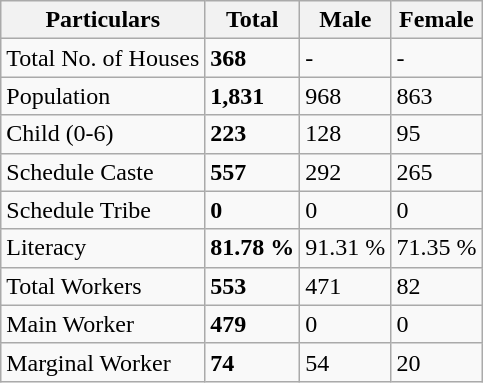<table class="wikitable">
<tr>
<th>Particulars</th>
<th>Total</th>
<th>Male</th>
<th>Female</th>
</tr>
<tr>
<td>Total No. of Houses</td>
<td><strong>368</strong></td>
<td>-</td>
<td>-</td>
</tr>
<tr>
<td>Population</td>
<td><strong>1,831</strong></td>
<td>968</td>
<td>863</td>
</tr>
<tr>
<td>Child (0-6)</td>
<td><strong>223</strong></td>
<td>128</td>
<td>95</td>
</tr>
<tr>
<td>Schedule Caste</td>
<td><strong>557</strong></td>
<td>292</td>
<td>265</td>
</tr>
<tr>
<td>Schedule Tribe</td>
<td><strong>0</strong></td>
<td>0</td>
<td>0</td>
</tr>
<tr>
<td>Literacy</td>
<td><strong>81.78 %</strong></td>
<td>91.31 %</td>
<td>71.35 %</td>
</tr>
<tr>
<td>Total Workers</td>
<td><strong>553</strong></td>
<td>471</td>
<td>82</td>
</tr>
<tr>
<td>Main Worker</td>
<td><strong>479</strong></td>
<td>0</td>
<td>0</td>
</tr>
<tr>
<td>Marginal Worker</td>
<td><strong>74</strong></td>
<td>54</td>
<td>20</td>
</tr>
</table>
